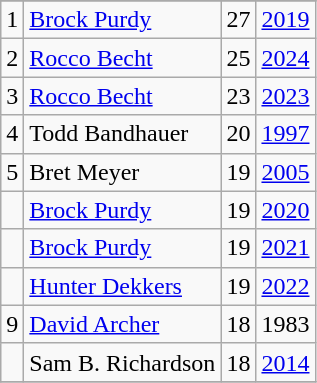<table class="wikitable">
<tr>
</tr>
<tr>
<td>1</td>
<td><a href='#'>Brock Purdy</a></td>
<td>27</td>
<td><a href='#'>2019</a></td>
</tr>
<tr>
<td>2</td>
<td><a href='#'>Rocco Becht</a></td>
<td>25</td>
<td><a href='#'>2024</a></td>
</tr>
<tr>
<td>3</td>
<td><a href='#'>Rocco Becht</a></td>
<td>23</td>
<td><a href='#'>2023</a></td>
</tr>
<tr>
<td>4</td>
<td>Todd Bandhauer</td>
<td>20</td>
<td><a href='#'>1997</a></td>
</tr>
<tr>
<td>5</td>
<td>Bret Meyer</td>
<td>19</td>
<td><a href='#'>2005</a></td>
</tr>
<tr>
<td></td>
<td><a href='#'>Brock Purdy</a></td>
<td>19</td>
<td><a href='#'>2020</a></td>
</tr>
<tr>
<td></td>
<td><a href='#'>Brock Purdy</a></td>
<td>19</td>
<td><a href='#'>2021</a></td>
</tr>
<tr>
<td></td>
<td><a href='#'>Hunter Dekkers</a></td>
<td>19</td>
<td><a href='#'>2022</a></td>
</tr>
<tr>
<td>9</td>
<td><a href='#'>David Archer</a></td>
<td>18</td>
<td 1983 Iowa State Cyclones football team>1983</td>
</tr>
<tr>
<td></td>
<td>Sam B. Richardson</td>
<td>18</td>
<td><a href='#'>2014</a></td>
</tr>
<tr>
</tr>
</table>
